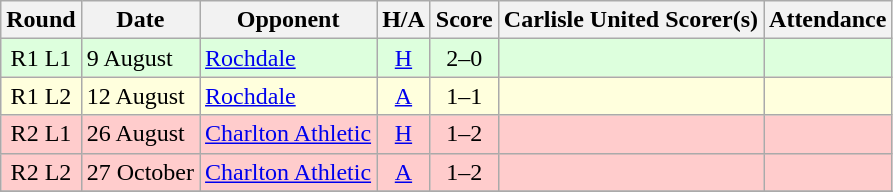<table class="wikitable" style="text-align:center">
<tr>
<th>Round</th>
<th>Date</th>
<th>Opponent</th>
<th>H/A</th>
<th>Score</th>
<th>Carlisle United Scorer(s)</th>
<th>Attendance</th>
</tr>
<tr bgcolor=#ddffdd>
<td>R1 L1</td>
<td align=left>9 August</td>
<td align=left><a href='#'>Rochdale</a></td>
<td><a href='#'>H</a></td>
<td>2–0</td>
<td align=left></td>
<td></td>
</tr>
<tr bgcolor=#ffffdd>
<td>R1 L2</td>
<td align=left>12 August</td>
<td align=left><a href='#'>Rochdale</a></td>
<td><a href='#'>A</a></td>
<td>1–1</td>
<td align=left></td>
<td></td>
</tr>
<tr bgcolor=#FFCCCC>
<td>R2 L1</td>
<td align=left>26 August</td>
<td align=left><a href='#'>Charlton Athletic</a></td>
<td><a href='#'>H</a></td>
<td>1–2</td>
<td align=left></td>
<td></td>
</tr>
<tr bgcolor=#FFCCCC>
<td>R2 L2</td>
<td align=left>27 October</td>
<td align=left><a href='#'>Charlton Athletic</a></td>
<td><a href='#'>A</a></td>
<td>1–2</td>
<td align=left></td>
<td></td>
</tr>
<tr>
</tr>
</table>
